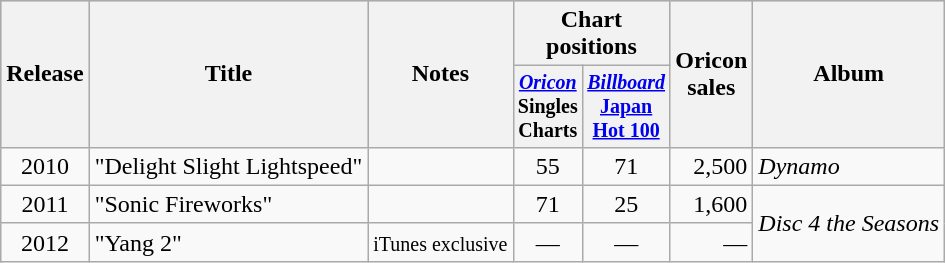<table class="wikitable" style="text-align:center">
<tr bgcolor="#CCCCCC">
<th rowspan="2">Release</th>
<th rowspan="2">Title</th>
<th rowspan="2">Notes</th>
<th colspan="2">Chart positions</th>
<th rowspan="2">Oricon<br>sales<br></th>
<th rowspan="2">Album</th>
</tr>
<tr style="font-size:smaller;">
<th width="35"><em><a href='#'>Oricon</a></em> Singles Charts<br></th>
<th width="35"><em><a href='#'>Billboard</a></em> <a href='#'>Japan Hot 100</a><br></th>
</tr>
<tr>
<td rowspan="1">2010</td>
<td align="left">"Delight Slight Lightspeed"</td>
<td align="left"></td>
<td>55</td>
<td>71</td>
<td align="right">2,500</td>
<td align="left" rowspan="1"><em>Dynamo</em></td>
</tr>
<tr>
<td rowspan="1">2011</td>
<td align="left">"Sonic Fireworks"</td>
<td align="left"></td>
<td>71</td>
<td>25</td>
<td align="right">1,600</td>
<td align="left" rowspan="2"><em>Disc 4 the Seasons</em></td>
</tr>
<tr>
<td rowspan="1">2012</td>
<td align="left">"Yang 2"</td>
<td align="left"><small>iTunes exclusive</small></td>
<td>—</td>
<td>—</td>
<td align="right">—</td>
</tr>
</table>
